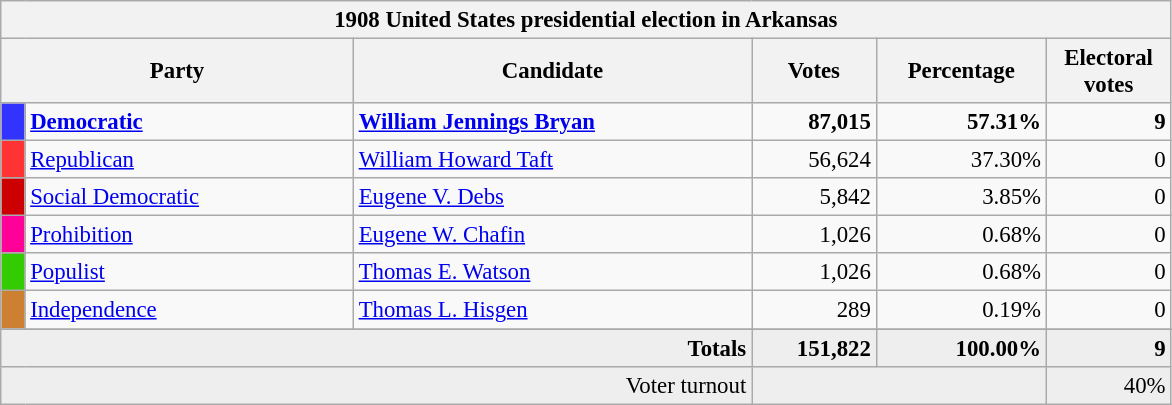<table class="wikitable nowrap" style="font-size: 95%;">
<tr>
<th colspan="6">1908 United States presidential election in Arkansas</th>
</tr>
<tr>
<th colspan="2" style="width: 15em">Party</th>
<th style="width: 17em">Candidate</th>
<th style="width: 5em">Votes</th>
<th style="width: 7em">Percentage</th>
<th style="width: 5em">Electoral votes</th>
</tr>
<tr>
<th style="background-color:#3333FF; width: 3px"></th>
<td style="width: 130px"><strong><a href='#'>Democratic</a></strong></td>
<td><strong><a href='#'>William Jennings Bryan</a></strong></td>
<td align="right"><strong>87,015</strong></td>
<td align="right"><strong>57.31%</strong></td>
<td align="right"><strong>9</strong></td>
</tr>
<tr>
<th style="background-color:#FF3333; width: 3px"></th>
<td style="width: 130px"><a href='#'>Republican</a></td>
<td><a href='#'>William Howard Taft</a></td>
<td align="right">56,624</td>
<td align="right">37.30%</td>
<td align="right">0</td>
</tr>
<tr>
<th style="background-color:#c00; width: 3px"></th>
<td style="width: 130px"><a href='#'>Social Democratic</a></td>
<td><a href='#'>Eugene V. Debs</a></td>
<td align="right">5,842</td>
<td align="right">3.85%</td>
<td align="right">0</td>
</tr>
<tr>
<th style="background-color:#f09; width: 3px"></th>
<td style="width: 130px"><a href='#'>Prohibition</a></td>
<td><a href='#'>Eugene W. Chafin</a></td>
<td align="right">1,026</td>
<td align="right">0.68%</td>
<td align="right">0</td>
</tr>
<tr>
<th style="background-color:#3c0; width: 3px"></th>
<td style="width: 130px"><a href='#'>Populist</a></td>
<td><a href='#'>Thomas E. Watson</a></td>
<td align="right">1,026</td>
<td align="right">0.68%</td>
<td align="right">0</td>
</tr>
<tr>
<th style="background-color:#CD7F32; width: 3px"></th>
<td style="width: 130px"><a href='#'>Independence</a></td>
<td><a href='#'>Thomas L. Hisgen</a></td>
<td align="right">289</td>
<td align="right">0.19%</td>
<td align="right">0</td>
</tr>
<tr>
</tr>
<tr bgcolor="#EEEEEE">
<td colspan="3" align="right"><strong>Totals</strong></td>
<td align="right"><strong>151,822</strong></td>
<td align="right"><strong>100.00%</strong></td>
<td align="right"><strong>9</strong></td>
</tr>
<tr bgcolor="#EEEEEE">
<td colspan="3" align="right">Voter turnout</td>
<td colspan="2" align="right"></td>
<td align="right">40%</td>
</tr>
</table>
